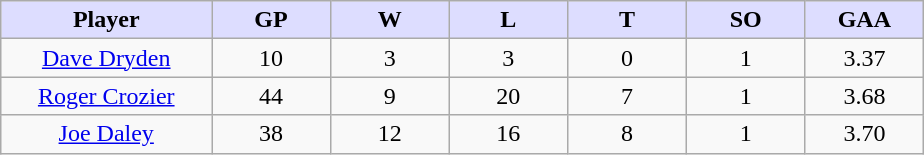<table class="wikitable sortable">
<tr>
<th style="background:#ddf; width:16%;">Player</th>
<th style="background:#ddf; width:9%;">GP</th>
<th style="background:#ddf; width:9%;">W</th>
<th style="background:#ddf; width:9%;">L</th>
<th style="background:#ddf; width:9%;">T</th>
<th style="background:#ddf; width:9%;">SO</th>
<th style="background:#ddf; width:9%;">GAA</th>
</tr>
<tr style="text-align:center;">
<td><a href='#'>Dave Dryden</a></td>
<td>10</td>
<td>3</td>
<td>3</td>
<td>0</td>
<td>1</td>
<td>3.37</td>
</tr>
<tr style="text-align:center;">
<td><a href='#'>Roger Crozier</a></td>
<td>44</td>
<td>9</td>
<td>20</td>
<td>7</td>
<td>1</td>
<td>3.68</td>
</tr>
<tr style="text-align:center;">
<td><a href='#'>Joe Daley</a></td>
<td>38</td>
<td>12</td>
<td>16</td>
<td>8</td>
<td>1</td>
<td>3.70</td>
</tr>
</table>
